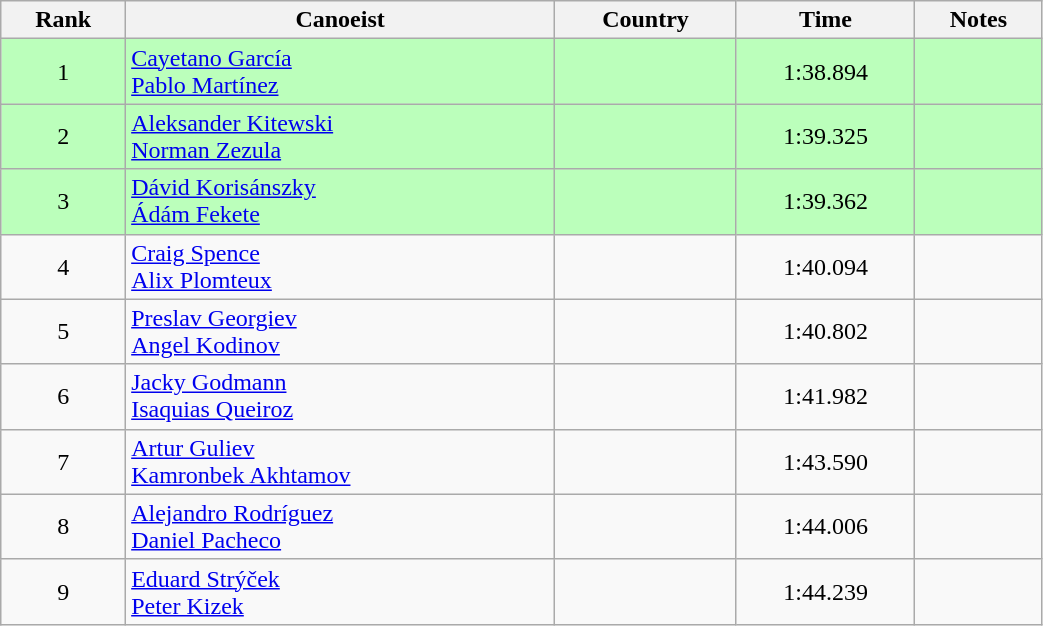<table class="wikitable" style="text-align:center;width: 55%">
<tr>
<th>Rank</th>
<th>Canoeist</th>
<th>Country</th>
<th>Time</th>
<th>Notes</th>
</tr>
<tr bgcolor=bbffbb>
<td>1</td>
<td align="left"><a href='#'>Cayetano García</a><br><a href='#'>Pablo Martínez</a></td>
<td align="left"></td>
<td>1:38.894</td>
<td></td>
</tr>
<tr bgcolor=bbffbb>
<td>2</td>
<td align="left"><a href='#'>Aleksander Kitewski</a><br><a href='#'>Norman Zezula</a></td>
<td align="left"></td>
<td>1:39.325</td>
<td></td>
</tr>
<tr bgcolor=bbffbb>
<td>3</td>
<td align="left"><a href='#'>Dávid Korisánszky</a><br><a href='#'>Ádám Fekete</a></td>
<td align="left"></td>
<td>1:39.362</td>
<td></td>
</tr>
<tr>
<td>4</td>
<td align="left"><a href='#'>Craig Spence</a><br><a href='#'>Alix Plomteux</a></td>
<td align="left"></td>
<td>1:40.094</td>
<td></td>
</tr>
<tr>
<td>5</td>
<td align="left"><a href='#'>Preslav Georgiev</a><br><a href='#'>Angel Kodinov</a></td>
<td align="left"></td>
<td>1:40.802</td>
<td></td>
</tr>
<tr>
<td>6</td>
<td align="left"><a href='#'>Jacky Godmann</a><br><a href='#'>Isaquias Queiroz</a></td>
<td align="left"></td>
<td>1:41.982</td>
<td></td>
</tr>
<tr>
<td>7</td>
<td align="left"><a href='#'>Artur Guliev</a><br><a href='#'>Kamronbek Akhtamov</a></td>
<td align="left"></td>
<td>1:43.590</td>
<td></td>
</tr>
<tr>
<td>8</td>
<td align="left"><a href='#'>Alejandro Rodríguez</a><br><a href='#'>Daniel Pacheco</a></td>
<td align="left"></td>
<td>1:44.006</td>
<td></td>
</tr>
<tr>
<td>9</td>
<td align="left"><a href='#'>Eduard Strýček</a><br><a href='#'>Peter Kizek</a></td>
<td align="left"></td>
<td>1:44.239</td>
<td></td>
</tr>
</table>
